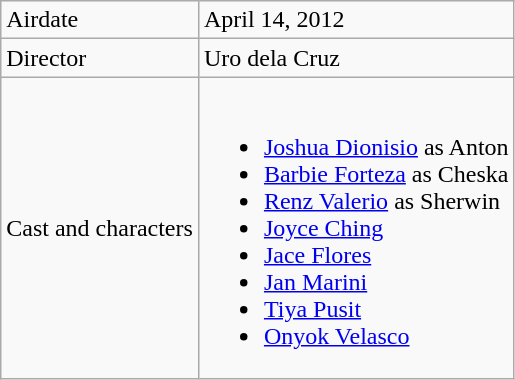<table class="wikitable">
<tr>
<td>Airdate</td>
<td>April 14, 2012</td>
</tr>
<tr>
<td>Director</td>
<td>Uro dela Cruz</td>
</tr>
<tr>
<td>Cast and characters</td>
<td><br><ul><li><a href='#'>Joshua Dionisio</a> as Anton</li><li><a href='#'>Barbie Forteza</a> as Cheska</li><li><a href='#'>Renz Valerio</a> as Sherwin</li><li><a href='#'>Joyce Ching</a></li><li><a href='#'>Jace Flores</a></li><li><a href='#'>Jan Marini</a></li><li><a href='#'>Tiya Pusit</a></li><li><a href='#'>Onyok Velasco</a></li></ul></td>
</tr>
</table>
